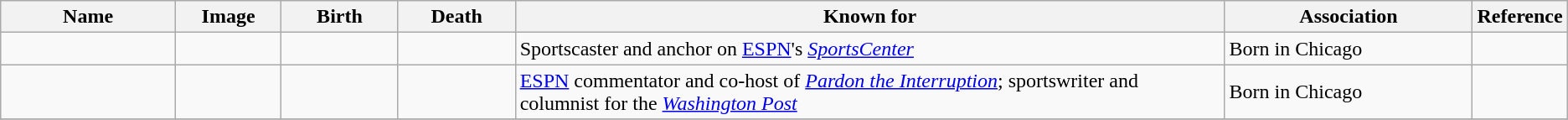<table class="wikitable sortable">
<tr>
<th scope="col" width="140">Name</th>
<th scope="col" width="80" class="unsortable">Image</th>
<th scope="col" width="90">Birth</th>
<th scope="col" width="90">Death</th>
<th scope="col" width="600" class="unsortable">Known for</th>
<th scope="col" width="200" class="unsortable">Association</th>
<th scope="col" width="30" class="unsortable">Reference</th>
</tr>
<tr>
<td></td>
<td></td>
<td align=right></td>
<td align=right></td>
<td>Sportscaster and anchor on <a href='#'>ESPN</a>'s <em><a href='#'>SportsCenter</a></em></td>
<td>Born in Chicago</td>
<td align="center"></td>
</tr>
<tr>
<td></td>
<td></td>
<td align=right></td>
<td></td>
<td><a href='#'>ESPN</a> commentator and co-host of <em><a href='#'>Pardon the Interruption</a></em>; sportswriter and columnist for the <em><a href='#'>Washington Post</a></em></td>
<td>Born in Chicago</td>
<td align="center"></td>
</tr>
<tr>
</tr>
</table>
